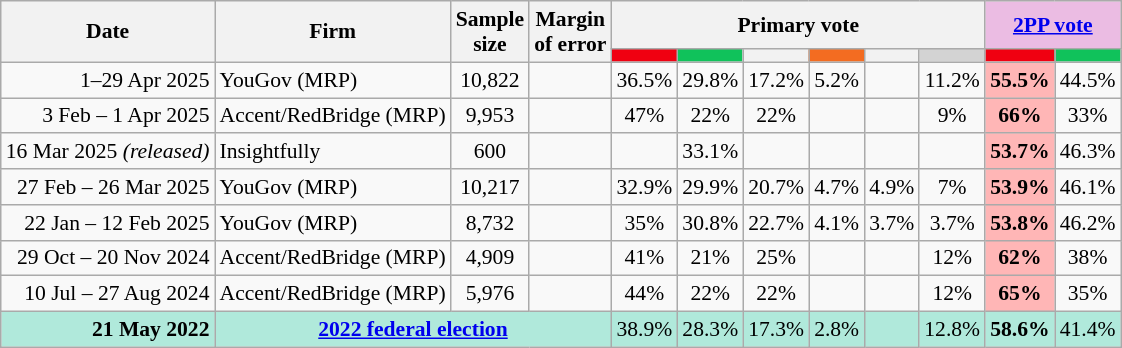<table class="nowrap wikitable tpl-blanktable" style=text-align:center;font-size:90%>
<tr>
<th rowspan=2>Date</th>
<th rowspan=2>Firm</th>
<th rowspan=2>Sample<br>size</th>
<th rowspan=2>Margin<br>of error</th>
<th colspan=6>Primary vote</th>
<th colspan=2 class=unsortable style=background:#ebbce3><a href='#'>2PP vote</a></th>
</tr>
<tr>
<th style="background:#F00011"></th>
<th style=background:#10C25B></th>
<th style=background:></th>
<th style=background:#f36c21></th>
<th style=background:></th>
<th style=background:lightgray></th>
<th style="background:#F00011"></th>
<th style=background:#10C25B></th>
</tr>
<tr>
<td align=right>1–29 Apr 2025</td>
<td align=left>YouGov (MRP)</td>
<td>10,822</td>
<td></td>
<td>36.5%</td>
<td>29.8%</td>
<td>17.2%</td>
<td>5.2%</td>
<td></td>
<td>11.2%</td>
<th style="background:#FFB6B6">55.5%</th>
<td>44.5%</td>
</tr>
<tr>
<td align=right>3 Feb – 1 Apr 2025</td>
<td align=left>Accent/RedBridge (MRP)</td>
<td>9,953</td>
<td></td>
<td>47%</td>
<td>22%</td>
<td>22%</td>
<td></td>
<td></td>
<td>9%</td>
<th style="background:#FFB6B6">66%</th>
<td>33%</td>
</tr>
<tr>
<td align=right>16 Mar 2025 <em>(released)</em></td>
<td align=left>Insightfully</td>
<td>600</td>
<td></td>
<td></td>
<td>33.1%</td>
<td></td>
<td></td>
<td></td>
<td></td>
<th style="background:#FFB6B6">53.7%</th>
<td>46.3%</td>
</tr>
<tr>
<td align=right>27 Feb – 26 Mar 2025</td>
<td align=left>YouGov (MRP)</td>
<td>10,217</td>
<td></td>
<td>32.9%</td>
<td>29.9%</td>
<td>20.7%</td>
<td>4.7%</td>
<td>4.9%</td>
<td>7%</td>
<th style="background:#FFB6B6">53.9%</th>
<td>46.1%</td>
</tr>
<tr>
<td align=right>22 Jan – 12 Feb 2025</td>
<td align=left>YouGov (MRP)</td>
<td>8,732</td>
<td></td>
<td>35%</td>
<td>30.8%</td>
<td>22.7%</td>
<td>4.1%</td>
<td>3.7%</td>
<td>3.7%</td>
<th style="background:#FFB6B6">53.8%</th>
<td>46.2%</td>
</tr>
<tr>
<td align=right>29 Oct – 20 Nov 2024</td>
<td align=left>Accent/RedBridge (MRP)</td>
<td>4,909</td>
<td></td>
<td>41%</td>
<td>21%</td>
<td>25%</td>
<td></td>
<td></td>
<td>12%</td>
<th style="background:#FFB6B6">62%</th>
<td>38%</td>
</tr>
<tr>
<td align=right>10 Jul – 27 Aug 2024</td>
<td align=left>Accent/RedBridge (MRP)</td>
<td>5,976</td>
<td></td>
<td>44%</td>
<td>22%</td>
<td>22%</td>
<td></td>
<td></td>
<td>12%</td>
<th style="background:#FFB6B6">65%</th>
<td>35%</td>
</tr>
<tr style="background:#b0e9db">
<td style="text-align:right" data-sort-value="21-May-2022"><strong>21 May 2022</strong></td>
<td colspan="3" style="text-align:center"><strong><a href='#'>2022 federal election</a></strong></td>
<td>38.9%</td>
<td>28.3%</td>
<td>17.3%</td>
<td>2.8%</td>
<td></td>
<td>12.8%</td>
<td><strong>58.6%</strong></td>
<td>41.4%</td>
</tr>
</table>
